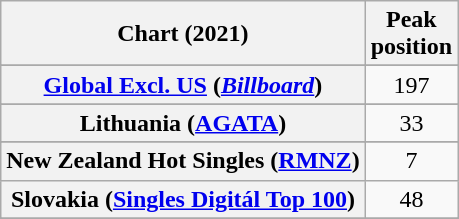<table class="wikitable sortable plainrowheaders" style="text-align:center">
<tr>
<th scope="col">Chart (2021)</th>
<th scope="col">Peak<br>position</th>
</tr>
<tr>
</tr>
<tr>
<th scope="row"><a href='#'>Global Excl. US</a> (<em><a href='#'>Billboard</a></em>)</th>
<td>197</td>
</tr>
<tr>
</tr>
<tr>
<th scope="row">Lithuania (<a href='#'>AGATA</a>)</th>
<td>33</td>
</tr>
<tr>
</tr>
<tr>
</tr>
<tr>
<th scope="row">New Zealand Hot Singles (<a href='#'>RMNZ</a>)</th>
<td>7</td>
</tr>
<tr>
<th scope="row">Slovakia (<a href='#'>Singles Digitál Top 100</a>)</th>
<td>48</td>
</tr>
<tr>
</tr>
<tr>
</tr>
<tr>
</tr>
</table>
